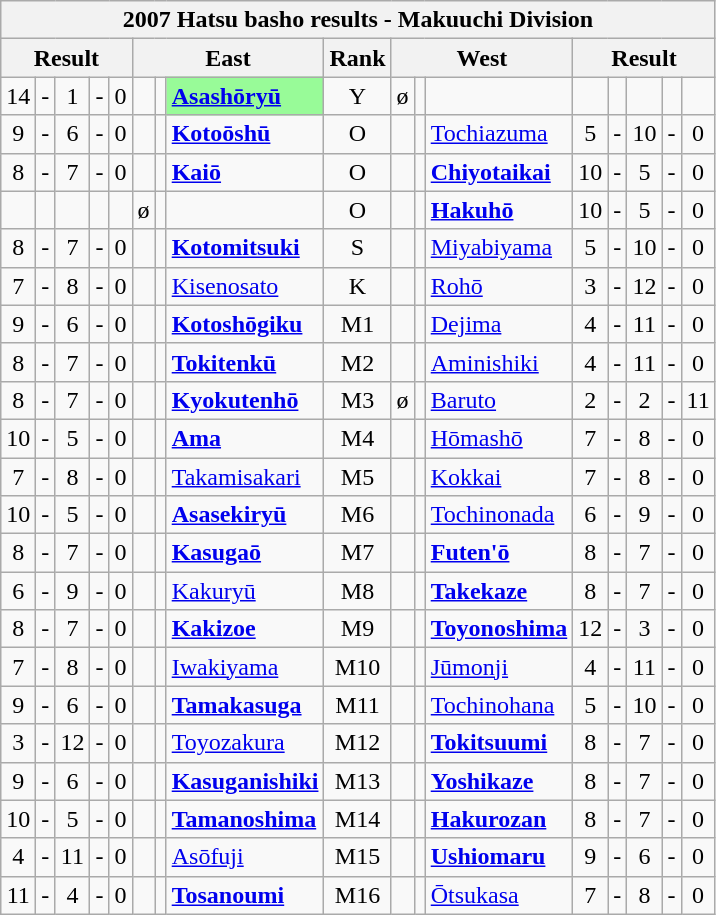<table class="wikitable">
<tr>
<th colspan="17">2007 Hatsu basho results - Makuuchi Division</th>
</tr>
<tr>
<th colspan="5">Result</th>
<th colspan="3">East</th>
<th>Rank</th>
<th colspan="3">West</th>
<th colspan="5">Result</th>
</tr>
<tr>
<td align="center">14</td>
<td align="center">-</td>
<td align="center">1</td>
<td align="center">-</td>
<td align="center">0</td>
<td align="center"></td>
<td align="center"></td>
<td style="background: PaleGreen;"><strong><a href='#'>Asashōryū</a></strong></td>
<td align="center">Y</td>
<td align="center">ø</td>
<td align="center"></td>
<td></td>
<td align="center"></td>
<td align="center"></td>
<td align="center"></td>
<td align="center"></td>
<td align="center"></td>
</tr>
<tr>
<td align="center">9</td>
<td align="center">-</td>
<td align="center">6</td>
<td align="center">-</td>
<td align="center">0</td>
<td align="center"></td>
<td align="center"></td>
<td><strong><a href='#'>Kotoōshū</a></strong></td>
<td align="center">O</td>
<td align="center"></td>
<td align="center"></td>
<td><a href='#'>Tochiazuma</a></td>
<td align="center">5</td>
<td align="center">-</td>
<td align="center">10</td>
<td align="center">-</td>
<td align="center">0</td>
</tr>
<tr>
<td align="center">8</td>
<td align="center">-</td>
<td align="center">7</td>
<td align="center">-</td>
<td align="center">0</td>
<td align="center"></td>
<td align="center"></td>
<td><strong><a href='#'>Kaiō</a></strong></td>
<td align="center">O</td>
<td align="center"></td>
<td align="center"></td>
<td><strong><a href='#'>Chiyotaikai</a></strong></td>
<td align="center">10</td>
<td align="center">-</td>
<td align="center">5</td>
<td align="center">-</td>
<td align="center">0</td>
</tr>
<tr>
<td align="center"></td>
<td align="center"></td>
<td align="center"></td>
<td align="center"></td>
<td align="center"></td>
<td align="center">ø</td>
<td align="center"></td>
<td></td>
<td align="center">O</td>
<td align="center"></td>
<td align="center"></td>
<td><a href='#'><strong>Hakuhō</strong></a></td>
<td align="center">10</td>
<td align="center">-</td>
<td align="center">5</td>
<td align="center">-</td>
<td align="center">0</td>
</tr>
<tr>
<td align="center">8</td>
<td align="center">-</td>
<td align="center">7</td>
<td align="center">-</td>
<td align="center">0</td>
<td align="center"></td>
<td align="center"></td>
<td><a href='#'><strong>Kotomitsuki</strong></a></td>
<td align="center">S</td>
<td align="center"></td>
<td align="center"></td>
<td><a href='#'>Miyabiyama</a></td>
<td align="center">5</td>
<td align="center">-</td>
<td align="center">10</td>
<td align="center">-</td>
<td align="center">0</td>
</tr>
<tr>
<td align="center">7</td>
<td align="center">-</td>
<td align="center">8</td>
<td align="center">-</td>
<td align="center">0</td>
<td align="center"></td>
<td align="center"></td>
<td><a href='#'>Kisenosato</a></td>
<td align="center">K</td>
<td align="center"></td>
<td align="center"></td>
<td><a href='#'>Rohō</a></td>
<td align="center">3</td>
<td align="center">-</td>
<td align="center">12</td>
<td align="center">-</td>
<td align="center">0</td>
</tr>
<tr>
<td align="center">9</td>
<td align="center">-</td>
<td align="center">6</td>
<td align="center">-</td>
<td align="center">0</td>
<td align="center"></td>
<td align="center"></td>
<td><a href='#'><strong>Kotoshōgiku</strong></a></td>
<td align="center">M1</td>
<td align="center"></td>
<td align="center"></td>
<td><a href='#'>Dejima</a></td>
<td align="center">4</td>
<td align="center">-</td>
<td align="center">11</td>
<td align="center">-</td>
<td align="center">0</td>
</tr>
<tr>
<td align="center">8</td>
<td align="center">-</td>
<td align="center">7</td>
<td align="center">-</td>
<td align="center">0</td>
<td align="center"></td>
<td align="center"></td>
<td><a href='#'><strong>Tokitenkū</strong></a></td>
<td align="center">M2</td>
<td align="center"></td>
<td align="center"></td>
<td><a href='#'>Aminishiki</a></td>
<td align="center">4</td>
<td align="center">-</td>
<td align="center">11</td>
<td align="center">-</td>
<td align="center">0</td>
</tr>
<tr>
<td align="center">8</td>
<td align="center">-</td>
<td align="center">7</td>
<td align="center">-</td>
<td align="center">0</td>
<td align="center"></td>
<td align="center"></td>
<td><a href='#'><strong>Kyokutenhō</strong></a></td>
<td align="center">M3</td>
<td align="center">ø</td>
<td align="center"></td>
<td><a href='#'>Baruto</a></td>
<td align="center">2</td>
<td align="center">-</td>
<td align="center">2</td>
<td align="center">-</td>
<td align="center">11</td>
</tr>
<tr>
<td align="center">10</td>
<td align="center">-</td>
<td align="center">5</td>
<td align="center">-</td>
<td align="center">0</td>
<td align="center"></td>
<td align="center"></td>
<td><a href='#'><strong>Ama</strong></a></td>
<td align="center">M4</td>
<td align="center"></td>
<td align="center"></td>
<td><a href='#'>Hōmashō</a></td>
<td align="center">7</td>
<td align="center">-</td>
<td align="center">8</td>
<td align="center">-</td>
<td align="center">0</td>
</tr>
<tr>
<td align="center">7</td>
<td align="center">-</td>
<td align="center">8</td>
<td align="center">-</td>
<td align="center">0</td>
<td align="center"></td>
<td align="center"></td>
<td><a href='#'>Takamisakari</a></td>
<td align="center">M5</td>
<td align="center"></td>
<td align="center"></td>
<td><a href='#'>Kokkai</a></td>
<td align="center">7</td>
<td align="center">-</td>
<td align="center">8</td>
<td align="center">-</td>
<td align="center">0</td>
</tr>
<tr>
<td align="center">10</td>
<td align="center">-</td>
<td align="center">5</td>
<td align="center">-</td>
<td align="center">0</td>
<td align="center"></td>
<td align="center"></td>
<td><a href='#'><strong>Asasekiryū</strong></a></td>
<td align="center">M6</td>
<td align="center"></td>
<td align="center"></td>
<td><a href='#'>Tochinonada</a></td>
<td align="center">6</td>
<td align="center">-</td>
<td align="center">9</td>
<td align="center">-</td>
<td align="center">0</td>
</tr>
<tr>
<td align="center">8</td>
<td align="center">-</td>
<td align="center">7</td>
<td align="center">-</td>
<td align="center">0</td>
<td align="center"></td>
<td align="center"></td>
<td><a href='#'><strong>Kasugaō</strong></a></td>
<td align="center">M7</td>
<td align="center"></td>
<td align="center"></td>
<td><a href='#'><strong>Futen'ō</strong></a></td>
<td align="center">8</td>
<td align="center">-</td>
<td align="center">7</td>
<td align="center">-</td>
<td align="center">0</td>
</tr>
<tr>
<td align="center">6</td>
<td align="center">-</td>
<td align="center">9</td>
<td align="center">-</td>
<td align="center">0</td>
<td align="center"></td>
<td align="center"></td>
<td><a href='#'>Kakuryū</a></td>
<td align="center">M8</td>
<td align="center"></td>
<td align="center"></td>
<td><a href='#'><strong>Takekaze</strong></a></td>
<td align="center">8</td>
<td align="center">-</td>
<td align="center">7</td>
<td align="center">-</td>
<td align="center">0</td>
</tr>
<tr>
<td align="center">8</td>
<td align="center">-</td>
<td align="center">7</td>
<td align="center">-</td>
<td align="center">0</td>
<td align="center"></td>
<td align="center"></td>
<td><a href='#'><strong>Kakizoe</strong></a></td>
<td align="center">M9</td>
<td align="center"></td>
<td align="center"></td>
<td><a href='#'><strong>Toyonoshima</strong></a></td>
<td align="center">12</td>
<td align="center">-</td>
<td align="center">3</td>
<td align="center">-</td>
<td align="center">0</td>
</tr>
<tr>
<td align="center">7</td>
<td align="center">-</td>
<td align="center">8</td>
<td align="center">-</td>
<td align="center">0</td>
<td align="center"></td>
<td align="center"></td>
<td><a href='#'>Iwakiyama</a></td>
<td align="center">M10</td>
<td align="center"></td>
<td align="center"></td>
<td><a href='#'>Jūmonji</a></td>
<td align="center">4</td>
<td align="center">-</td>
<td align="center">11</td>
<td align="center">-</td>
<td align="center">0</td>
</tr>
<tr>
<td align="center">9</td>
<td align="center">-</td>
<td align="center">6</td>
<td align="center">-</td>
<td align="center">0</td>
<td align="center"></td>
<td align="center"></td>
<td><a href='#'><strong>Tamakasuga</strong></a></td>
<td align="center">M11</td>
<td align="center"></td>
<td align="center"></td>
<td><a href='#'>Tochinohana</a></td>
<td align="center">5</td>
<td align="center">-</td>
<td align="center">10</td>
<td align="center">-</td>
<td align="center">0</td>
</tr>
<tr>
<td align="center">3</td>
<td align="center">-</td>
<td align="center">12</td>
<td align="center">-</td>
<td align="center">0</td>
<td align="center"></td>
<td align="center"></td>
<td><a href='#'>Toyozakura</a></td>
<td align="center">M12</td>
<td align="center"></td>
<td align="center"></td>
<td><a href='#'><strong>Tokitsuumi</strong></a></td>
<td align="center">8</td>
<td align="center">-</td>
<td align="center">7</td>
<td align="center">-</td>
<td align="center">0</td>
</tr>
<tr>
<td align="center">9</td>
<td align="center">-</td>
<td align="center">6</td>
<td align="center">-</td>
<td align="center">0</td>
<td align="center"></td>
<td align="center"></td>
<td><a href='#'><strong>Kasuganishiki</strong></a></td>
<td align="center">M13</td>
<td align="center"></td>
<td align="center"></td>
<td><a href='#'><strong>Yoshikaze</strong></a></td>
<td align="center">8</td>
<td align="center">-</td>
<td align="center">7</td>
<td align="center">-</td>
<td align="center">0</td>
</tr>
<tr>
<td align="center">10</td>
<td align="center">-</td>
<td align="center">5</td>
<td align="center">-</td>
<td align="center">0</td>
<td align="center"></td>
<td align="center"></td>
<td><a href='#'><strong>Tamanoshima</strong></a></td>
<td align="center">M14</td>
<td align="center"></td>
<td align="center"></td>
<td><a href='#'><strong>Hakurozan</strong></a></td>
<td align="center">8</td>
<td align="center">-</td>
<td align="center">7</td>
<td align="center">-</td>
<td align="center">0</td>
</tr>
<tr>
<td align="center">4</td>
<td align="center">-</td>
<td align="center">11</td>
<td align="center">-</td>
<td align="center">0</td>
<td align="center"></td>
<td align="center"></td>
<td><a href='#'>Asōfuji</a></td>
<td align="center">M15</td>
<td align="center"></td>
<td align="center"></td>
<td><a href='#'><strong>Ushiomaru</strong></a></td>
<td align="center">9</td>
<td align="center">-</td>
<td align="center">6</td>
<td align="center">-</td>
<td align="center">0</td>
</tr>
<tr>
<td align="center">11</td>
<td align="center">-</td>
<td align="center">4</td>
<td align="center">-</td>
<td align="center">0</td>
<td align="center"></td>
<td align="center"></td>
<td><a href='#'><strong>Tosanoumi</strong></a></td>
<td align="center">M16</td>
<td align="center"></td>
<td align="center"></td>
<td><a href='#'>Ōtsukasa</a></td>
<td align="center">7</td>
<td align="center">-</td>
<td align="center">8</td>
<td align="center">-</td>
<td align="center">0</td>
</tr>
</table>
